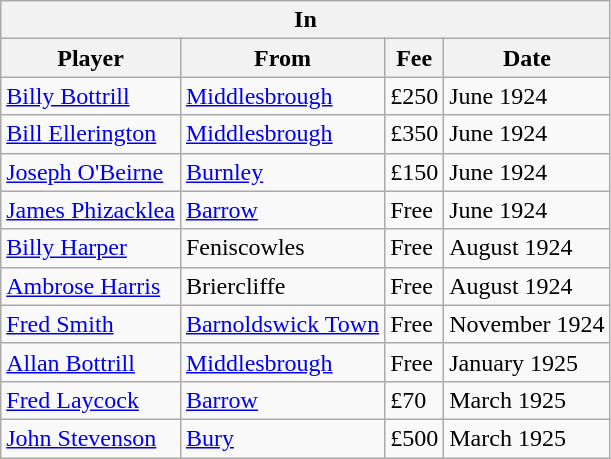<table class="wikitable">
<tr>
<th colspan="5">In</th>
</tr>
<tr>
<th>Player</th>
<th>From</th>
<th>Fee</th>
<th>Date</th>
</tr>
<tr>
<td><a href='#'>Billy Bottrill</a></td>
<td><a href='#'>Middlesbrough</a></td>
<td>£250</td>
<td>June 1924</td>
</tr>
<tr>
<td><a href='#'>Bill Ellerington</a></td>
<td><a href='#'>Middlesbrough</a></td>
<td>£350</td>
<td>June 1924</td>
</tr>
<tr>
<td><a href='#'>Joseph O'Beirne</a></td>
<td><a href='#'>Burnley</a></td>
<td>£150</td>
<td>June 1924</td>
</tr>
<tr>
<td><a href='#'>James Phizacklea</a></td>
<td><a href='#'>Barrow</a></td>
<td>Free</td>
<td>June 1924</td>
</tr>
<tr>
<td><a href='#'>Billy Harper</a></td>
<td>Feniscowles</td>
<td>Free</td>
<td>August 1924</td>
</tr>
<tr>
<td><a href='#'>Ambrose Harris</a></td>
<td>Briercliffe</td>
<td>Free</td>
<td>August 1924</td>
</tr>
<tr>
<td><a href='#'>Fred Smith</a></td>
<td><a href='#'>Barnoldswick Town</a></td>
<td>Free</td>
<td>November 1924</td>
</tr>
<tr>
<td><a href='#'>Allan Bottrill</a></td>
<td><a href='#'>Middlesbrough</a></td>
<td>Free</td>
<td>January 1925</td>
</tr>
<tr>
<td><a href='#'>Fred Laycock</a></td>
<td><a href='#'>Barrow</a></td>
<td>£70</td>
<td>March 1925</td>
</tr>
<tr>
<td><a href='#'>John Stevenson</a></td>
<td><a href='#'>Bury</a></td>
<td>£500</td>
<td>March 1925</td>
</tr>
</table>
